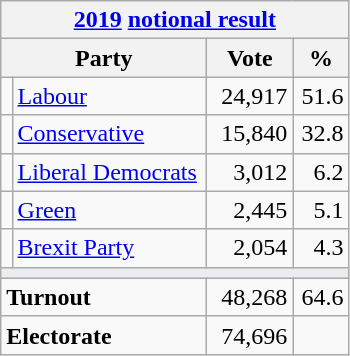<table class="wikitable">
<tr>
<th colspan="4"><a href='#'>2019</a> <a href='#'>notional result</a></th>
</tr>
<tr>
<th bgcolor="#DDDDFF" width="130px" colspan="2">Party</th>
<th bgcolor="#DDDDFF" width="50px">Vote</th>
<th bgcolor="#DDDDFF" width="30px">%</th>
</tr>
<tr>
<td></td>
<td><a href='#'>Labour</a></td>
<td align=right>24,917</td>
<td align=right>51.6</td>
</tr>
<tr>
<td></td>
<td><a href='#'>Conservative</a></td>
<td align=right>15,840</td>
<td align=right>32.8</td>
</tr>
<tr>
<td></td>
<td><a href='#'>Liberal Democrats</a></td>
<td align=right>3,012</td>
<td align=right>6.2</td>
</tr>
<tr>
<td></td>
<td><a href='#'>Green</a></td>
<td align=right>2,445</td>
<td align=right>5.1</td>
</tr>
<tr>
<td></td>
<td><a href='#'>Brexit Party</a></td>
<td align=right>2,054</td>
<td align=right>4.3</td>
</tr>
<tr>
<td colspan="4" bgcolor="#EAECF0"></td>
</tr>
<tr>
<td colspan="2"><strong>Turnout</strong></td>
<td align=right>48,268</td>
<td align=right>64.6</td>
</tr>
<tr>
<td colspan="2"><strong>Electorate</strong></td>
<td align=right>74,696</td>
</tr>
</table>
